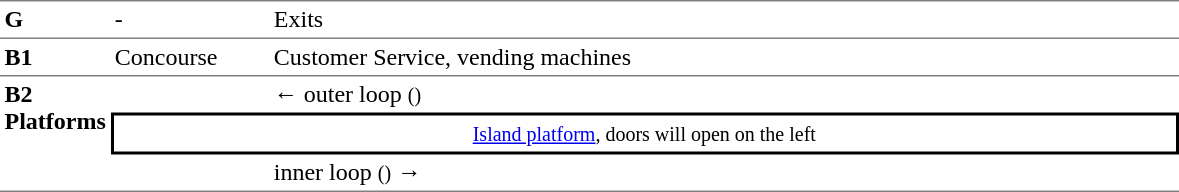<table table border=0 cellspacing=0 cellpadding=3>
<tr>
<td style="border-top:solid 1px gray;" width=50 valign=top><strong>G</strong></td>
<td style="border-top:solid 1px gray;" width=100 valign=top>-</td>
<td style="border-top:solid 1px gray;" width=600 valign=top>Exits</td>
</tr>
<tr>
<td style="border-bottom:solid 1px gray; border-top:solid 1px gray;" valign=top width=50><strong>B1</strong></td>
<td style="border-bottom:solid 1px gray; border-top:solid 1px gray;" valign=top width=100>Concourse<br></td>
<td style="border-bottom:solid 1px gray; border-top:solid 1px gray;" valign=top width=390>Customer Service, vending machines</td>
</tr>
<tr>
<td style="border-bottom:solid 1px gray;" rowspan="3" valign=top><strong>B2<br>Platforms</strong></td>
<td></td>
<td>←  outer loop <small>()</small></td>
</tr>
<tr>
<td style="border-right:solid 2px black;border-left:solid 2px black;border-top:solid 2px black;border-bottom:solid 2px black;text-align:center;" colspan=2><small><a href='#'>Island platform</a>, doors will open on the left</small></td>
</tr>
<tr>
<td style="border-bottom:solid 1px gray;"></td>
<td style="border-bottom:solid 1px gray;">  inner loop <small>()</small> →</td>
</tr>
</table>
